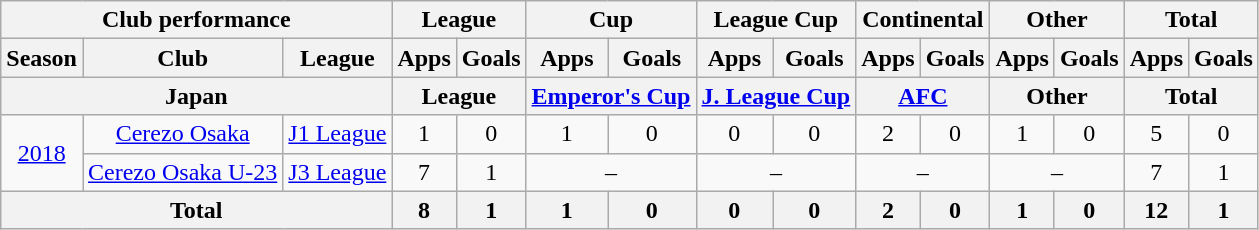<table class="wikitable" style="text-align:center;">
<tr>
<th colspan=3>Club performance</th>
<th colspan=2>League</th>
<th colspan=2>Cup</th>
<th colspan=2>League Cup</th>
<th colspan="2">Continental</th>
<th colspan="2">Other</th>
<th colspan=2>Total</th>
</tr>
<tr>
<th>Season</th>
<th>Club</th>
<th>League</th>
<th>Apps</th>
<th>Goals</th>
<th>Apps</th>
<th>Goals</th>
<th>Apps</th>
<th>Goals</th>
<th>Apps</th>
<th>Goals</th>
<th>Apps</th>
<th>Goals</th>
<th>Apps</th>
<th>Goals</th>
</tr>
<tr>
<th colspan=3>Japan</th>
<th colspan=2>League</th>
<th colspan=2><a href='#'>Emperor's Cup</a></th>
<th colspan=2><a href='#'>J. League Cup</a></th>
<th colspan=2><a href='#'>AFC</a></th>
<th colspan=2>Other</th>
<th colspan=2>Total</th>
</tr>
<tr>
<td rowspan="2"><a href='#'>2018</a></td>
<td><a href='#'>Cerezo Osaka</a></td>
<td><a href='#'>J1 League</a></td>
<td>1</td>
<td>0</td>
<td>1</td>
<td>0</td>
<td>0</td>
<td>0</td>
<td>2</td>
<td>0</td>
<td>1</td>
<td>0</td>
<td>5</td>
<td>0</td>
</tr>
<tr>
<td><a href='#'>Cerezo Osaka U-23</a></td>
<td><a href='#'>J3 League</a></td>
<td>7</td>
<td>1</td>
<td colspan="2">–</td>
<td colspan="2">–</td>
<td colspan="2">–</td>
<td colspan="2">–</td>
<td>7</td>
<td>1</td>
</tr>
<tr>
<th colspan=3>Total</th>
<th>8</th>
<th>1</th>
<th>1</th>
<th>0</th>
<th>0</th>
<th>0</th>
<th>2</th>
<th>0</th>
<th>1</th>
<th>0</th>
<th>12</th>
<th>1</th>
</tr>
</table>
